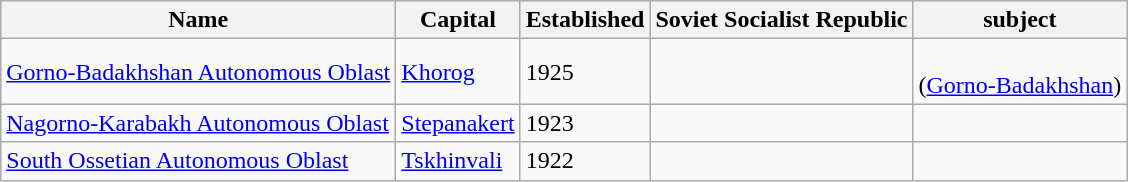<table class="wikitable sortable">
<tr>
<th>Name</th>
<th>Capital</th>
<th>Established</th>
<th>Soviet Socialist Republic</th>
<th> subject</th>
</tr>
<tr>
<td><a href='#'>Gorno-Badakhshan Autonomous Oblast</a></td>
<td><a href='#'>Khorog</a></td>
<td>1925</td>
<td></td>
<td><br>(<a href='#'>Gorno-Badakhshan</a>)</td>
</tr>
<tr>
<td><a href='#'>Nagorno-Karabakh Autonomous Oblast</a></td>
<td><a href='#'>Stepanakert</a></td>
<td>1923</td>
<td></td>
<td></td>
</tr>
<tr>
<td><a href='#'>South Ossetian Autonomous Oblast</a></td>
<td><a href='#'>Tskhinvali</a></td>
<td>1922</td>
<td></td>
<td></td>
</tr>
</table>
